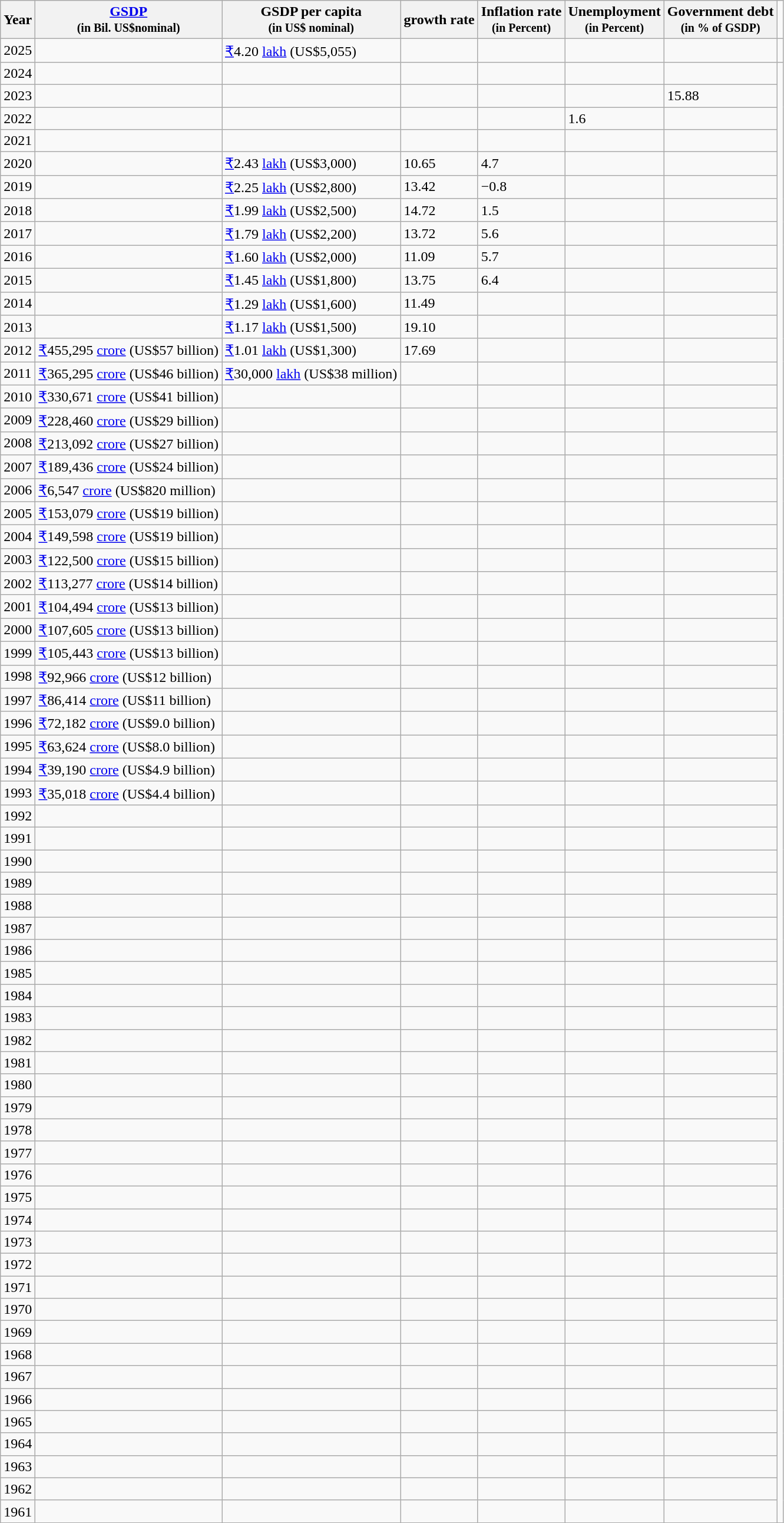<table class="wikitable sortable">
<tr>
<th>Year</th>
<th><a href='#'>GSDP</a><br><small>(in Bil. US$nominal)</small></th>
<th><strong>GSDP per capita</strong><br><small>(in US$ nominal)</small></th>
<th><strong>growth rate</strong></th>
<th><strong>Inflation rate</strong><br><small>(in Percent)</small></th>
<th><strong>Unemployment</strong><br><small>(in Percent)</small></th>
<th><strong>Government debt</strong><br><small>(in % of GSDP)</small></th>
</tr>
<tr>
<td>2025</td>
<td></td>
<td><a href='#'>₹</a>4.20 <a href='#'>lakh</a> (US$5,055)</td>
<td></td>
<td></td>
<td></td>
<td></td>
<td></td>
</tr>
<tr>
<td>2024</td>
<td></td>
<td></td>
<td></td>
<td></td>
<td></td>
<td></td>
</tr>
<tr>
<td>2023</td>
<td></td>
<td></td>
<td></td>
<td></td>
<td></td>
<td>15.88</td>
</tr>
<tr>
<td>2022</td>
<td></td>
<td></td>
<td></td>
<td></td>
<td>1.6</td>
<td></td>
</tr>
<tr>
<td>2021</td>
<td></td>
<td></td>
<td></td>
<td></td>
<td></td>
<td></td>
</tr>
<tr>
<td>2020</td>
<td></td>
<td><a href='#'>₹</a>2.43 <a href='#'>lakh</a> (US$3,000)</td>
<td>10.65</td>
<td>4.7</td>
<td></td>
<td></td>
</tr>
<tr>
<td>2019</td>
<td></td>
<td><a href='#'>₹</a>2.25 <a href='#'>lakh</a> (US$2,800)</td>
<td>13.42</td>
<td>−0.8</td>
<td></td>
<td></td>
</tr>
<tr>
<td>2018</td>
<td></td>
<td><a href='#'>₹</a>1.99 <a href='#'>lakh</a> (US$2,500)</td>
<td>14.72</td>
<td>1.5</td>
<td></td>
<td></td>
</tr>
<tr>
<td>2017</td>
<td></td>
<td><a href='#'>₹</a>1.79 <a href='#'>lakh</a> (US$2,200)</td>
<td>13.72</td>
<td>5.6</td>
<td></td>
<td></td>
</tr>
<tr>
<td>2016</td>
<td></td>
<td><a href='#'>₹</a>1.60 <a href='#'>lakh</a> (US$2,000)</td>
<td>11.09</td>
<td>5.7</td>
<td></td>
<td></td>
</tr>
<tr>
<td>2015</td>
<td></td>
<td><a href='#'>₹</a>1.45 <a href='#'>lakh</a> (US$1,800)</td>
<td>13.75</td>
<td>6.4</td>
<td></td>
<td></td>
</tr>
<tr>
<td>2014</td>
<td></td>
<td><a href='#'>₹</a>1.29 <a href='#'>lakh</a> (US$1,600)</td>
<td>11.49</td>
<td></td>
<td></td>
<td></td>
</tr>
<tr>
<td>2013</td>
<td></td>
<td><a href='#'>₹</a>1.17 <a href='#'>lakh</a> (US$1,500)</td>
<td>19.10</td>
<td></td>
<td></td>
<td></td>
</tr>
<tr>
<td>2012</td>
<td><a href='#'>₹</a>455,295 <a href='#'>crore</a> (US$57 billion)</td>
<td><a href='#'>₹</a>1.01 <a href='#'>lakh</a> (US$1,300)</td>
<td>17.69</td>
<td></td>
<td></td>
<td></td>
</tr>
<tr>
<td>2011</td>
<td><a href='#'>₹</a>365,295 <a href='#'>crore</a> (US$46 billion)</td>
<td><a href='#'>₹</a>30,000 <a href='#'>lakh</a> (US$38 million)</td>
<td></td>
<td></td>
<td></td>
<td></td>
</tr>
<tr>
<td>2010</td>
<td><a href='#'>₹</a>330,671 <a href='#'>crore</a> (US$41 billion)</td>
<td></td>
<td></td>
<td></td>
<td></td>
<td></td>
</tr>
<tr>
<td>2009</td>
<td><a href='#'>₹</a>228,460 <a href='#'>crore</a> (US$29 billion)</td>
<td></td>
<td></td>
<td></td>
<td></td>
<td></td>
</tr>
<tr>
<td>2008</td>
<td><a href='#'>₹</a>213,092 <a href='#'>crore</a> (US$27 billion)</td>
<td></td>
<td></td>
<td></td>
<td></td>
<td></td>
</tr>
<tr>
<td>2007</td>
<td><a href='#'>₹</a>189,436 <a href='#'>crore</a> (US$24 billion)</td>
<td></td>
<td></td>
<td></td>
<td></td>
<td></td>
</tr>
<tr>
<td>2006</td>
<td><a href='#'>₹</a>6,547 <a href='#'>crore</a> (US$820 million)</td>
<td></td>
<td></td>
<td></td>
<td></td>
<td></td>
</tr>
<tr>
<td>2005</td>
<td><a href='#'>₹</a>153,079 <a href='#'>crore</a> (US$19 billion)</td>
<td></td>
<td></td>
<td></td>
<td></td>
<td></td>
</tr>
<tr>
<td>2004</td>
<td><a href='#'>₹</a>149,598 <a href='#'>crore</a> (US$19 billion)</td>
<td></td>
<td></td>
<td></td>
<td></td>
<td></td>
</tr>
<tr>
<td>2003</td>
<td><a href='#'>₹</a>122,500 <a href='#'>crore</a> (US$15 billion)</td>
<td></td>
<td></td>
<td></td>
<td></td>
<td></td>
</tr>
<tr>
<td>2002</td>
<td><a href='#'>₹</a>113,277 <a href='#'>crore</a> (US$14 billion)</td>
<td></td>
<td></td>
<td></td>
<td></td>
<td></td>
</tr>
<tr>
<td>2001</td>
<td><a href='#'>₹</a>104,494 <a href='#'>crore</a> (US$13 billion)</td>
<td></td>
<td></td>
<td></td>
<td></td>
<td></td>
</tr>
<tr>
<td>2000</td>
<td><a href='#'>₹</a>107,605 <a href='#'>crore</a> (US$13 billion)</td>
<td></td>
<td></td>
<td></td>
<td></td>
<td></td>
</tr>
<tr>
<td>1999</td>
<td><a href='#'>₹</a>105,443 <a href='#'>crore</a> (US$13 billion)</td>
<td></td>
<td></td>
<td></td>
<td></td>
<td></td>
</tr>
<tr>
<td>1998</td>
<td><a href='#'>₹</a>92,966 <a href='#'>crore</a> (US$12 billion)</td>
<td></td>
<td></td>
<td></td>
<td></td>
<td></td>
</tr>
<tr>
<td>1997</td>
<td><a href='#'>₹</a>86,414 <a href='#'>crore</a> (US$11 billion)</td>
<td></td>
<td></td>
<td></td>
<td></td>
<td></td>
</tr>
<tr>
<td>1996</td>
<td><a href='#'>₹</a>72,182 <a href='#'>crore</a> (US$9.0 billion)</td>
<td></td>
<td></td>
<td></td>
<td></td>
<td></td>
</tr>
<tr>
<td>1995</td>
<td><a href='#'>₹</a>63,624 <a href='#'>crore</a> (US$8.0 billion)</td>
<td></td>
<td></td>
<td></td>
<td></td>
<td></td>
</tr>
<tr>
<td>1994</td>
<td><a href='#'>₹</a>39,190 <a href='#'>crore</a> (US$4.9 billion)</td>
<td></td>
<td></td>
<td></td>
<td></td>
<td></td>
</tr>
<tr>
<td>1993</td>
<td><a href='#'>₹</a>35,018 <a href='#'>crore</a> (US$4.4 billion)</td>
<td></td>
<td></td>
<td></td>
<td></td>
<td></td>
</tr>
<tr>
<td>1992</td>
<td></td>
<td></td>
<td></td>
<td></td>
<td></td>
<td></td>
</tr>
<tr>
<td>1991</td>
<td></td>
<td></td>
<td></td>
<td></td>
<td></td>
<td></td>
</tr>
<tr>
<td>1990</td>
<td></td>
<td></td>
<td></td>
<td></td>
<td></td>
<td></td>
</tr>
<tr>
<td>1989</td>
<td></td>
<td></td>
<td></td>
<td></td>
<td></td>
<td></td>
</tr>
<tr>
<td>1988</td>
<td></td>
<td></td>
<td></td>
<td></td>
<td></td>
<td></td>
</tr>
<tr>
<td>1987</td>
<td></td>
<td></td>
<td></td>
<td></td>
<td></td>
<td></td>
</tr>
<tr>
<td>1986</td>
<td></td>
<td></td>
<td></td>
<td></td>
<td></td>
<td></td>
</tr>
<tr>
<td>1985</td>
<td></td>
<td></td>
<td></td>
<td></td>
<td></td>
<td></td>
</tr>
<tr>
<td>1984</td>
<td></td>
<td></td>
<td></td>
<td></td>
<td></td>
<td></td>
</tr>
<tr>
<td>1983</td>
<td></td>
<td></td>
<td></td>
<td></td>
<td></td>
<td></td>
</tr>
<tr>
<td>1982</td>
<td></td>
<td></td>
<td></td>
<td></td>
<td></td>
<td></td>
</tr>
<tr>
<td>1981</td>
<td></td>
<td></td>
<td></td>
<td></td>
<td></td>
<td></td>
</tr>
<tr>
<td>1980</td>
<td></td>
<td></td>
<td></td>
<td></td>
<td></td>
<td></td>
</tr>
<tr>
<td>1979</td>
<td></td>
<td></td>
<td></td>
<td></td>
<td></td>
<td></td>
</tr>
<tr>
<td>1978</td>
<td></td>
<td></td>
<td></td>
<td></td>
<td></td>
<td></td>
</tr>
<tr>
<td>1977</td>
<td></td>
<td></td>
<td></td>
<td></td>
<td></td>
<td></td>
</tr>
<tr>
<td>1976</td>
<td></td>
<td></td>
<td></td>
<td></td>
<td></td>
<td></td>
</tr>
<tr>
<td>1975</td>
<td></td>
<td></td>
<td></td>
<td></td>
<td></td>
<td></td>
</tr>
<tr>
<td>1974</td>
<td></td>
<td></td>
<td></td>
<td></td>
<td></td>
<td></td>
</tr>
<tr>
<td>1973</td>
<td></td>
<td></td>
<td></td>
<td></td>
<td></td>
<td></td>
</tr>
<tr>
<td>1972</td>
<td></td>
<td></td>
<td></td>
<td></td>
<td></td>
<td></td>
</tr>
<tr>
<td>1971</td>
<td></td>
<td></td>
<td></td>
<td></td>
<td></td>
<td></td>
</tr>
<tr>
<td>1970</td>
<td></td>
<td></td>
<td></td>
<td></td>
<td></td>
<td></td>
</tr>
<tr>
<td>1969</td>
<td></td>
<td></td>
<td></td>
<td></td>
<td></td>
<td></td>
</tr>
<tr>
<td>1968</td>
<td></td>
<td></td>
<td></td>
<td></td>
<td></td>
<td></td>
</tr>
<tr>
<td>1967</td>
<td></td>
<td></td>
<td></td>
<td></td>
<td></td>
<td></td>
</tr>
<tr>
<td>1966</td>
<td></td>
<td></td>
<td></td>
<td></td>
<td></td>
<td></td>
</tr>
<tr>
<td>1965</td>
<td></td>
<td></td>
<td></td>
<td></td>
<td></td>
<td></td>
</tr>
<tr>
<td>1964</td>
<td></td>
<td></td>
<td></td>
<td></td>
<td></td>
<td></td>
</tr>
<tr>
<td>1963</td>
<td></td>
<td></td>
<td></td>
<td></td>
<td></td>
<td></td>
</tr>
<tr>
<td>1962</td>
<td></td>
<td></td>
<td></td>
<td></td>
<td></td>
<td></td>
</tr>
<tr>
<td>1961</td>
<td></td>
<td></td>
<td></td>
<td></td>
<td></td>
<td></td>
</tr>
</table>
